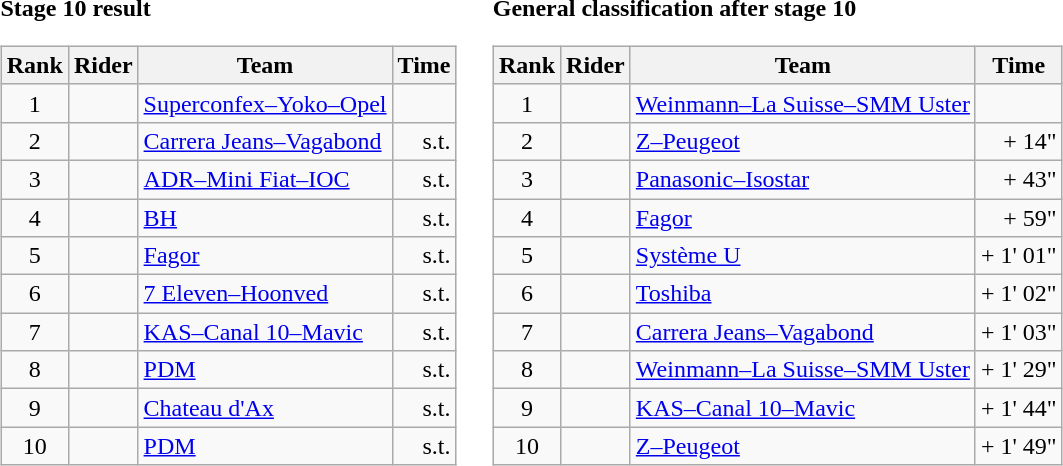<table>
<tr>
<td><strong>Stage 10 result</strong><br><table class="wikitable">
<tr>
<th scope="col">Rank</th>
<th scope="col">Rider</th>
<th scope="col">Team</th>
<th scope="col">Time</th>
</tr>
<tr>
<td style="text-align:center;">1</td>
<td></td>
<td><a href='#'>Superconfex–Yoko–Opel</a></td>
<td style="text-align:right;"></td>
</tr>
<tr>
<td style="text-align:center;">2</td>
<td></td>
<td><a href='#'>Carrera Jeans–Vagabond</a></td>
<td style="text-align:right;">s.t.</td>
</tr>
<tr>
<td style="text-align:center;">3</td>
<td></td>
<td><a href='#'>ADR–Mini Fiat–IOC</a></td>
<td style="text-align:right;">s.t.</td>
</tr>
<tr>
<td style="text-align:center;">4</td>
<td></td>
<td><a href='#'>BH</a></td>
<td style="text-align:right;">s.t.</td>
</tr>
<tr>
<td style="text-align:center;">5</td>
<td></td>
<td><a href='#'>Fagor</a></td>
<td style="text-align:right;">s.t.</td>
</tr>
<tr>
<td style="text-align:center;">6</td>
<td></td>
<td><a href='#'>7 Eleven–Hoonved</a></td>
<td style="text-align:right;">s.t.</td>
</tr>
<tr>
<td style="text-align:center;">7</td>
<td></td>
<td><a href='#'>KAS–Canal 10–Mavic</a></td>
<td style="text-align:right;">s.t.</td>
</tr>
<tr>
<td style="text-align:center;">8</td>
<td></td>
<td><a href='#'>PDM</a></td>
<td style="text-align:right;">s.t.</td>
</tr>
<tr>
<td style="text-align:center;">9</td>
<td></td>
<td><a href='#'>Chateau d'Ax</a></td>
<td style="text-align:right;">s.t.</td>
</tr>
<tr>
<td style="text-align:center;">10</td>
<td></td>
<td><a href='#'>PDM</a></td>
<td style="text-align:right;">s.t.</td>
</tr>
</table>
</td>
<td></td>
<td><strong>General classification after stage 10</strong><br><table class="wikitable">
<tr>
<th scope="col">Rank</th>
<th scope="col">Rider</th>
<th scope="col">Team</th>
<th scope="col">Time</th>
</tr>
<tr>
<td style="text-align:center;">1</td>
<td> </td>
<td><a href='#'>Weinmann–La Suisse–SMM Uster</a></td>
<td style="text-align:right;"></td>
</tr>
<tr>
<td style="text-align:center;">2</td>
<td></td>
<td><a href='#'>Z–Peugeot</a></td>
<td style="text-align:right;">+ 14"</td>
</tr>
<tr>
<td style="text-align:center;">3</td>
<td></td>
<td><a href='#'>Panasonic–Isostar</a></td>
<td style="text-align:right;">+ 43"</td>
</tr>
<tr>
<td style="text-align:center;">4</td>
<td></td>
<td><a href='#'>Fagor</a></td>
<td style="text-align:right;">+ 59"</td>
</tr>
<tr>
<td style="text-align:center;">5</td>
<td></td>
<td><a href='#'>Système U</a></td>
<td style="text-align:right;">+ 1' 01"</td>
</tr>
<tr>
<td style="text-align:center;">6</td>
<td></td>
<td><a href='#'>Toshiba</a></td>
<td style="text-align:right;">+ 1' 02"</td>
</tr>
<tr>
<td style="text-align:center;">7</td>
<td></td>
<td><a href='#'>Carrera Jeans–Vagabond</a></td>
<td style="text-align:right;">+ 1' 03"</td>
</tr>
<tr>
<td style="text-align:center;">8</td>
<td></td>
<td><a href='#'>Weinmann–La Suisse–SMM Uster</a></td>
<td style="text-align:right;">+ 1' 29"</td>
</tr>
<tr>
<td style="text-align:center;">9</td>
<td></td>
<td><a href='#'>KAS–Canal 10–Mavic</a></td>
<td style="text-align:right;">+ 1' 44"</td>
</tr>
<tr>
<td style="text-align:center;">10</td>
<td></td>
<td><a href='#'>Z–Peugeot</a></td>
<td style="text-align:right;">+ 1' 49"</td>
</tr>
</table>
</td>
</tr>
</table>
